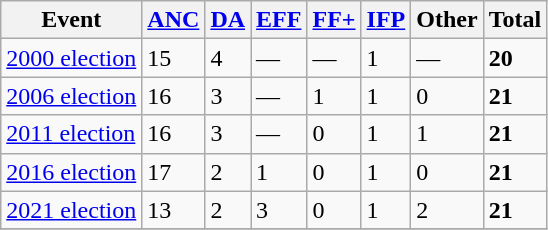<table class="wikitable">
<tr>
<th>Event</th>
<th><a href='#'>ANC</a></th>
<th><a href='#'>DA</a></th>
<th><a href='#'>EFF</a></th>
<th><a href='#'>FF+</a></th>
<th><a href='#'>IFP</a></th>
<th>Other</th>
<th>Total</th>
</tr>
<tr>
<td><a href='#'>2000 election</a></td>
<td>15</td>
<td>4</td>
<td>—</td>
<td>—</td>
<td>1</td>
<td>—</td>
<td><strong>20</strong></td>
</tr>
<tr>
<td><a href='#'>2006 election</a></td>
<td>16</td>
<td>3</td>
<td>—</td>
<td>1</td>
<td>1</td>
<td>0</td>
<td><strong>21</strong></td>
</tr>
<tr>
<td><a href='#'>2011 election</a></td>
<td>16</td>
<td>3</td>
<td>—</td>
<td>0</td>
<td>1</td>
<td>1</td>
<td><strong>21</strong></td>
</tr>
<tr>
<td><a href='#'>2016 election</a></td>
<td>17</td>
<td>2</td>
<td>1</td>
<td>0</td>
<td>1</td>
<td>0</td>
<td><strong>21</strong></td>
</tr>
<tr>
<td><a href='#'>2021 election</a></td>
<td>13</td>
<td>2</td>
<td>3</td>
<td>0</td>
<td>1</td>
<td>2</td>
<td><strong>21</strong></td>
</tr>
<tr>
</tr>
</table>
